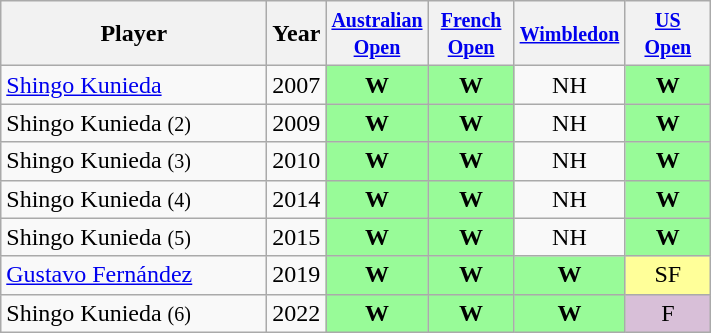<table class="wikitable sortable" style="text-align:center;">
<tr>
<th style="width:170px;"><strong>Player</strong></th>
<th><strong>Year</strong></th>
<th class="unsortable" width="50"><small><strong><a href='#'>Australian Open</a></strong></small></th>
<th class="unsortable" width="50"><small><strong><a href='#'>French Open</a></strong></small></th>
<th class="unsortable" width="50"><small><strong><a href='#'>Wimbledon</a></strong></small></th>
<th class="unsortable" width="50"><small><strong><a href='#'>US Open</a></strong></small></th>
</tr>
<tr>
<td align="left"> <a href='#'>Shingo Kunieda</a></td>
<td>2007</td>
<td style="background:PaleGreen;"><strong>W</strong></td>
<td style="background:PaleGreen;"><strong>W</strong></td>
<td>NH</td>
<td style="background:PaleGreen;"><strong>W</strong></td>
</tr>
<tr>
<td align="left"> Shingo Kunieda <small>(2)</small></td>
<td>2009</td>
<td style="background:PaleGreen;"><strong>W</strong></td>
<td style="background:PaleGreen;"><strong>W</strong></td>
<td>NH</td>
<td style="background:PaleGreen;"><strong>W</strong></td>
</tr>
<tr>
<td align="left"> Shingo Kunieda <small>(3)</small></td>
<td>2010</td>
<td style="background:PaleGreen;"><strong>W</strong></td>
<td style="background:PaleGreen;"><strong>W</strong></td>
<td>NH</td>
<td style="background:PaleGreen;"><strong>W</strong></td>
</tr>
<tr>
<td align="left"> Shingo Kunieda <small>(4)</small></td>
<td>2014</td>
<td style="background:PaleGreen;"><strong>W</strong></td>
<td style="background:PaleGreen;"><strong>W</strong></td>
<td>NH</td>
<td style="background:PaleGreen;"><strong>W</strong></td>
</tr>
<tr>
<td align="left"> Shingo Kunieda <small>(5)</small></td>
<td>2015</td>
<td style="background:PaleGreen;"><strong>W</strong></td>
<td style="background:PaleGreen;"><strong>W</strong></td>
<td>NH</td>
<td style="background:PaleGreen;"><strong>W</strong></td>
</tr>
<tr>
<td align="left"> <a href='#'>Gustavo Fernández</a></td>
<td>2019</td>
<td style="background:PaleGreen;"><strong>W</strong></td>
<td style="background:PaleGreen;"><strong>W</strong></td>
<td style="background:PaleGreen;"><strong>W</strong></td>
<td style="background:#ff9;">SF</td>
</tr>
<tr>
<td align="left"> Shingo Kunieda <small>(6)</small></td>
<td>2022</td>
<td style="background:PaleGreen;"><strong>W</strong></td>
<td style="background:PaleGreen;"><strong>W</strong></td>
<td style="background:PaleGreen;"><strong>W</strong></td>
<td style="background:thistle;">F</td>
</tr>
</table>
